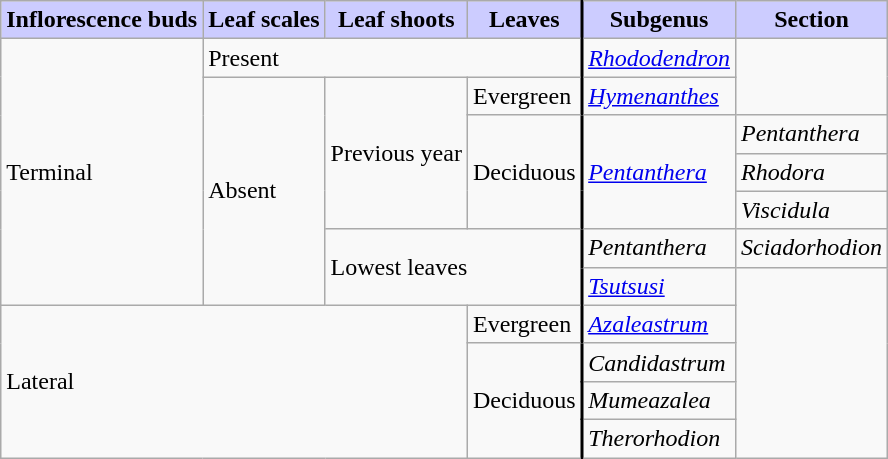<table class="wikitable">
<tr>
<th style="background:#ccf">Inflorescence buds</th>
<th style="background:#ccf">Leaf scales</th>
<th style="background:#ccf">Leaf shoots</th>
<th style="border-right:solid black 2px; background:#ccf">Leaves</th>
<th style="background:#ccf">Subgenus</th>
<th style="background:#ccf">Section</th>
</tr>
<tr>
<td rowspan=7>Terminal</td>
<td colspan=3>Present</td>
<td style="border-left:solid black 2px"><em><a href='#'>Rhododendron</a></em></td>
</tr>
<tr>
<td rowspan=6>Absent</td>
<td rowspan=4>Previous year</td>
<td style="border-right:solid black 2px">Evergreen</td>
<td><em><a href='#'>Hymenanthes</a></em></td>
</tr>
<tr>
<td rowspan=3 style="border-right:solid black 2px">Deciduous</td>
<td rowspan=3><em><a href='#'>Pentanthera</a></em></td>
<td><em>Pentanthera</em></td>
</tr>
<tr>
<td><em>Rhodora</em></td>
</tr>
<tr>
<td><em>Viscidula</em></td>
</tr>
<tr>
<td rowspan=2 colspan=2>Lowest leaves</td>
<td style="border-left:solid black 2px"><em>Pentanthera</em></td>
<td><em>Sciadorhodion</em></td>
</tr>
<tr>
<td style="border-left:solid black 2px"><em><a href='#'>Tsutsusi</a></em></td>
</tr>
<tr>
<td rowspan=4 colspan=3>Lateral</td>
<td style="border-right:solid black 2px">Evergreen</td>
<td><em><a href='#'>Azaleastrum</a></em></td>
</tr>
<tr>
<td rowspan=3 style="border-right:solid black 2px">Deciduous</td>
<td><em>Candidastrum</em></td>
</tr>
<tr>
<td><em>Mumeazalea</em></td>
</tr>
<tr>
<td><em>Therorhodion</em></td>
</tr>
</table>
